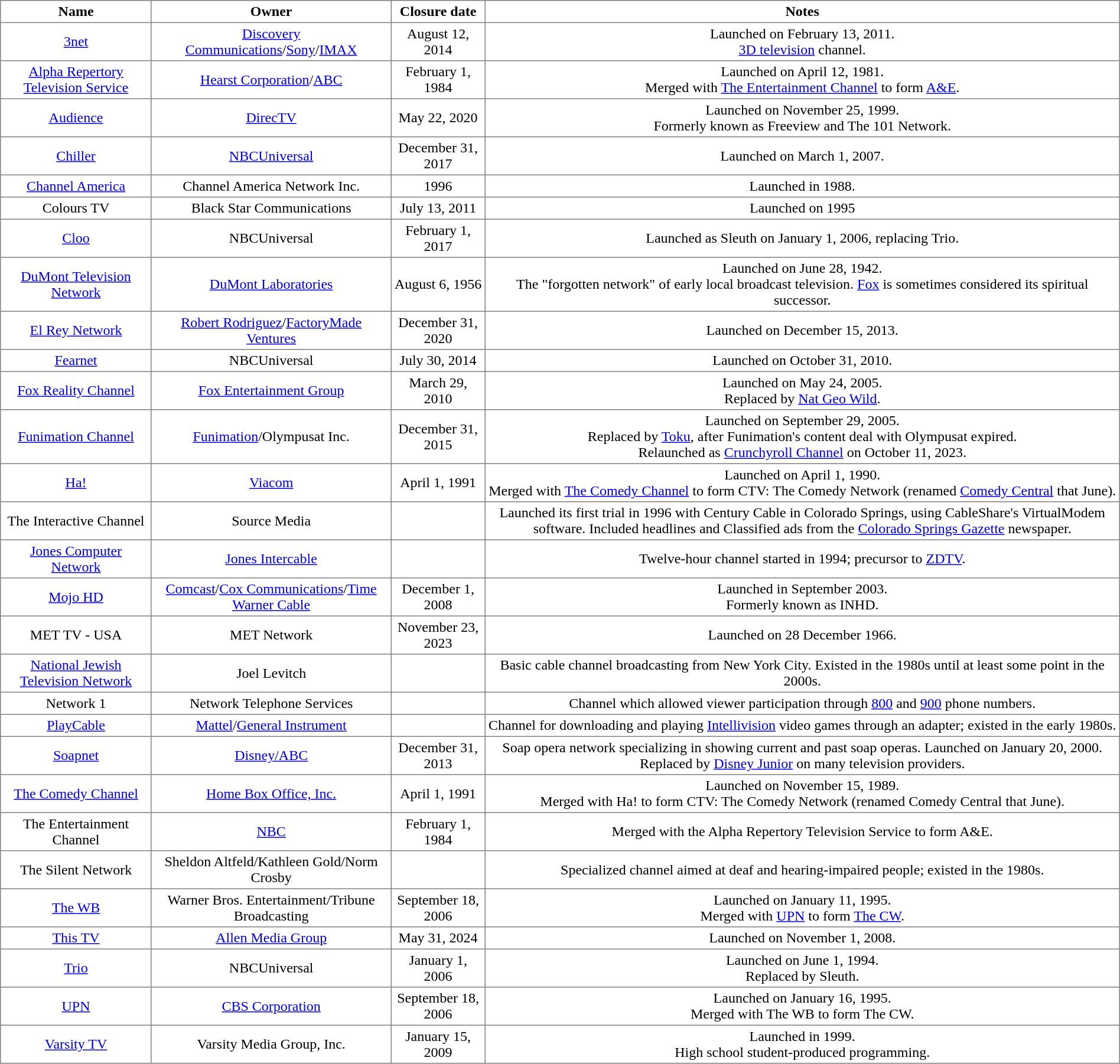<table class="toccolours sortable" style="border-collapse: collapse; text-align: center" width="100%" border="1" cellpadding="3">
<tr>
<th>Name</th>
<th>Owner</th>
<th>Closure date</th>
<th>Notes</th>
</tr>
<tr>
<td><a href='#'>3net</a></td>
<td><a href='#'>Discovery Communications</a>/<a href='#'>Sony</a>/<a href='#'>IMAX</a></td>
<td>August 12, 2014</td>
<td>Launched on February 13, 2011.<br><a href='#'>3D television</a> channel.</td>
</tr>
<tr>
<td><a href='#'>Alpha Repertory Television Service</a></td>
<td><a href='#'>Hearst Corporation</a>/<a href='#'>ABC</a></td>
<td>February 1, 1984</td>
<td>Launched on April 12, 1981.<br>Merged with <a href='#'>The Entertainment Channel</a> to form <a href='#'>A&E</a>.</td>
</tr>
<tr>
<td><a href='#'>Audience</a></td>
<td><a href='#'>DirecTV</a></td>
<td>May 22, 2020</td>
<td>Launched on November 25, 1999.<br>Formerly known as Freeview and The 101 Network.</td>
</tr>
<tr>
<td><a href='#'>Chiller</a></td>
<td><a href='#'>NBCUniversal</a></td>
<td>December 31, 2017</td>
<td>Launched on March 1, 2007.</td>
</tr>
<tr>
<td><a href='#'>Channel America</a></td>
<td>Channel America Network Inc.</td>
<td>1996</td>
<td>Launched in 1988.</td>
</tr>
<tr>
<td>Colours TV</td>
<td>Black Star Communications</td>
<td>July 13, 2011</td>
<td>Launched on 1995</td>
</tr>
<tr>
<td><a href='#'>Cloo</a></td>
<td>NBCUniversal</td>
<td>February 1, 2017</td>
<td>Launched as Sleuth on January 1, 2006, replacing Trio.</td>
</tr>
<tr>
<td><a href='#'>DuMont Television Network</a></td>
<td><a href='#'>DuMont Laboratories</a></td>
<td>August 6, 1956</td>
<td>Launched on June 28, 1942.<br>The "forgotten network" of early local broadcast television. <a href='#'>Fox</a> is sometimes considered its spiritual successor.</td>
</tr>
<tr>
<td><a href='#'>El Rey Network</a></td>
<td><a href='#'>Robert Rodriguez</a>/<a href='#'>FactoryMade Ventures</a></td>
<td>December 31, 2020</td>
<td>Launched on December 15, 2013.</td>
</tr>
<tr>
<td><a href='#'>Fearnet</a></td>
<td>NBCUniversal</td>
<td>July 30, 2014</td>
<td>Launched on October 31, 2010.</td>
</tr>
<tr>
<td><a href='#'>Fox Reality Channel</a></td>
<td><a href='#'>Fox Entertainment Group</a></td>
<td>March 29, 2010</td>
<td>Launched on May 24, 2005.<br>Replaced by <a href='#'>Nat Geo Wild</a>.</td>
</tr>
<tr>
<td><a href='#'>Funimation Channel</a></td>
<td><a href='#'>Funimation</a>/Olympusat Inc.</td>
<td>December 31, 2015</td>
<td>Launched on September 29, 2005.<br>Replaced by <a href='#'>Toku</a>, after Funimation's content deal with Olympusat expired.<br>Relaunched as <a href='#'>Crunchyroll Channel</a> on October 11, 2023.</td>
</tr>
<tr>
<td><a href='#'>Ha!</a></td>
<td><a href='#'>Viacom</a></td>
<td>April 1, 1991</td>
<td>Launched on April 1, 1990.<br>Merged with <a href='#'>The Comedy Channel</a> to form CTV: The Comedy Network (renamed <a href='#'>Comedy Central</a> that June).</td>
</tr>
<tr>
<td>The Interactive Channel</td>
<td>Source Media</td>
<td></td>
<td>Launched its first trial in 1996 with Century Cable in Colorado Springs, using CableShare's VirtualModem software. Included headlines and Classified ads from the <a href='#'>Colorado Springs Gazette</a> newspaper.</td>
</tr>
<tr>
<td><a href='#'>Jones Computer Network</a></td>
<td><a href='#'>Jones Intercable</a></td>
<td></td>
<td>Twelve-hour channel started in 1994; precursor to <a href='#'>ZDTV</a>.</td>
</tr>
<tr>
<td><a href='#'>Mojo HD</a></td>
<td><a href='#'>Comcast</a>/<a href='#'>Cox Communications</a>/<a href='#'>Time Warner Cable</a></td>
<td>December 1, 2008</td>
<td>Launched in September 2003.<br>Formerly known as INHD.</td>
</tr>
<tr>
<td>MET TV - USA</td>
<td>MET Network</td>
<td>November 23, 2023</td>
<td>Launched on 28 December 1966.</td>
</tr>
<tr>
<td><a href='#'>National Jewish Television Network</a></td>
<td>Joel Levitch</td>
<td></td>
<td>Basic cable channel broadcasting from New York City. Existed in the 1980s until at least some point in the 2000s.</td>
</tr>
<tr>
<td>Network 1</td>
<td>Network Telephone Services</td>
<td></td>
<td>Channel which allowed viewer participation through <a href='#'>800</a> and <a href='#'>900</a> phone numbers.</td>
</tr>
<tr>
<td><a href='#'>PlayCable</a></td>
<td><a href='#'>Mattel</a>/<a href='#'>General Instrument</a></td>
<td></td>
<td>Channel for downloading and playing <a href='#'>Intellivision</a> video games through an adapter; existed in the early 1980s.</td>
</tr>
<tr>
<td><a href='#'>Soapnet</a></td>
<td><a href='#'>Disney/ABC</a></td>
<td>December 31, 2013</td>
<td>Soap opera network specializing in showing current and past soap operas. Launched on January 20, 2000.<br>Replaced by <a href='#'>Disney Junior</a> on many television providers.</td>
</tr>
<tr>
<td><a href='#'>The Comedy Channel</a></td>
<td><a href='#'>Home Box Office, Inc.</a></td>
<td>April 1, 1991</td>
<td>Launched on November 15, 1989.<br>Merged with Ha! to form CTV: The Comedy Network (renamed Comedy Central that June).</td>
</tr>
<tr>
<td>The Entertainment Channel</td>
<td><a href='#'>NBC</a></td>
<td>February 1, 1984</td>
<td>Merged with the Alpha Repertory Television Service to form A&E.</td>
</tr>
<tr>
<td>The Silent Network</td>
<td>Sheldon Altfeld/Kathleen Gold/Norm Crosby</td>
<td></td>
<td>Specialized channel aimed at deaf and hearing-impaired people; existed in the 1980s.</td>
</tr>
<tr>
<td><a href='#'>The WB</a></td>
<td>Warner Bros. Entertainment/Tribune Broadcasting</td>
<td>September 18, 2006</td>
<td>Launched on January 11, 1995.<br>Merged with <a href='#'>UPN</a> to form <a href='#'>The CW</a>.</td>
</tr>
<tr>
<td><a href='#'>This TV</a></td>
<td><a href='#'>Allen Media Group</a></td>
<td>May 31, 2024</td>
<td>Launched on November 1, 2008.</td>
</tr>
<tr>
<td><a href='#'>Trio</a></td>
<td>NBCUniversal</td>
<td>January 1, 2006</td>
<td>Launched on June 1, 1994.<br>Replaced by Sleuth.</td>
</tr>
<tr>
<td><a href='#'>UPN</a></td>
<td><a href='#'>CBS Corporation</a></td>
<td>September 18, 2006</td>
<td>Launched on January 16, 1995.<br>Merged with The WB to form The CW.</td>
</tr>
<tr>
<td><a href='#'>Varsity TV</a></td>
<td>Varsity Media Group, Inc.</td>
<td>January 15, 2009</td>
<td>Launched in 1999.<br>High school student-produced programming.</td>
</tr>
</table>
